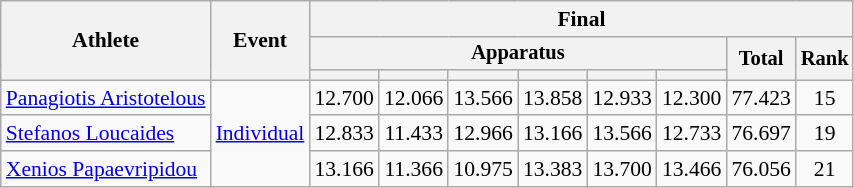<table class="wikitable" style="font-size:90%">
<tr>
<th rowspan=3>Athlete</th>
<th rowspan=3>Event</th>
<th colspan=8>Final</th>
</tr>
<tr style="font-size:95%">
<th colspan=6>Apparatus</th>
<th rowspan=2>Total</th>
<th rowspan=2>Rank</th>
</tr>
<tr style="font-size:95%">
<th></th>
<th></th>
<th></th>
<th></th>
<th></th>
<th></th>
</tr>
<tr align=center>
<td align=left><a href='#'>Panagiotis Aristotelous</a></td>
<td align=left rowspan=3><a href='#'>Individual</a></td>
<td>12.700</td>
<td>12.066</td>
<td>13.566</td>
<td>13.858</td>
<td>12.933</td>
<td>12.300</td>
<td>77.423</td>
<td>15</td>
</tr>
<tr align=center>
<td align=left><a href='#'>Stefanos Loucaides</a></td>
<td>12.833</td>
<td>11.433</td>
<td>12.966</td>
<td>13.166</td>
<td>13.566</td>
<td>12.733</td>
<td>76.697</td>
<td>19</td>
</tr>
<tr align=center>
<td align=left><a href='#'>Xenios Papaevripidou</a></td>
<td>13.166</td>
<td>11.366</td>
<td>10.975</td>
<td>13.383</td>
<td>13.700</td>
<td>13.466</td>
<td>76.056</td>
<td>21</td>
</tr>
</table>
